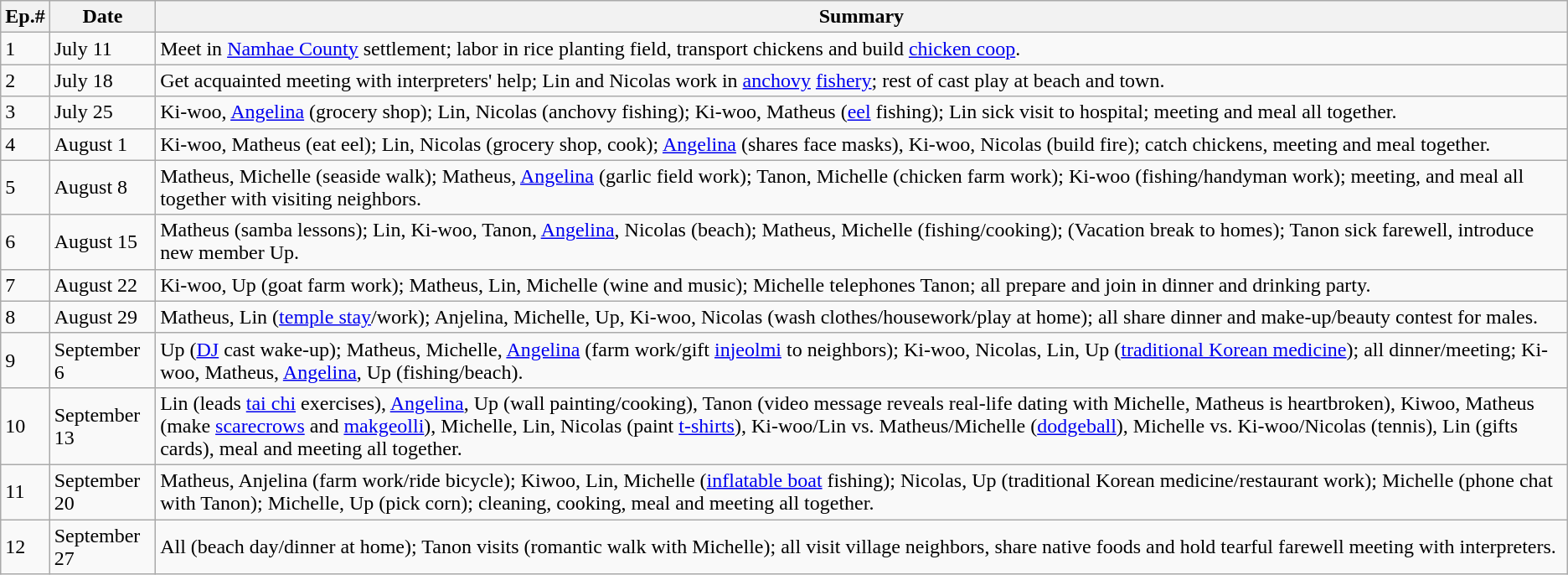<table class="wikitable">
<tr>
<th>Ep.#</th>
<th>Date</th>
<th>Summary</th>
</tr>
<tr>
<td>1</td>
<td>July 11</td>
<td>Meet in <a href='#'>Namhae County</a> settlement; labor in rice planting field, transport chickens and build <a href='#'>chicken coop</a>.</td>
</tr>
<tr>
<td>2</td>
<td>July 18</td>
<td>Get acquainted meeting with interpreters' help; Lin and Nicolas work in <a href='#'>anchovy</a> <a href='#'>fishery</a>; rest of cast play at beach and town.</td>
</tr>
<tr>
<td>3</td>
<td>July 25</td>
<td>Ki-woo, <a href='#'>Angelina</a> (grocery shop); Lin, Nicolas (anchovy fishing); Ki-woo, Matheus (<a href='#'>eel</a> fishing); Lin sick visit to hospital; meeting and meal all together.</td>
</tr>
<tr>
<td>4</td>
<td>August 1</td>
<td>Ki-woo, Matheus (eat eel); Lin, Nicolas (grocery shop, cook); <a href='#'>Angelina</a> (shares face masks), Ki-woo, Nicolas (build fire); catch chickens, meeting and meal together.</td>
</tr>
<tr>
<td>5</td>
<td>August 8</td>
<td>Matheus, Michelle (seaside walk); Matheus, <a href='#'>Angelina</a> (garlic field work); Tanon, Michelle (chicken farm work); Ki-woo (fishing/handyman work); meeting, and meal all together with visiting neighbors.</td>
</tr>
<tr>
<td>6</td>
<td>August 15</td>
<td>Matheus (samba lessons); Lin, Ki-woo, Tanon, <a href='#'>Angelina</a>, Nicolas (beach); Matheus, Michelle (fishing/cooking); (Vacation break to homes); Tanon sick farewell, introduce new member Up.</td>
</tr>
<tr>
<td>7</td>
<td>August 22</td>
<td>Ki-woo, Up (goat farm work); Matheus, Lin, Michelle (wine and music); Michelle telephones Tanon; all prepare and join in dinner and drinking party.</td>
</tr>
<tr>
<td>8</td>
<td>August 29</td>
<td>Matheus, Lin (<a href='#'>temple stay</a>/work); Anjelina, Michelle, Up, Ki-woo, Nicolas (wash clothes/housework/play at home); all share dinner and make-up/beauty contest for males.</td>
</tr>
<tr>
<td>9</td>
<td>September 6</td>
<td>Up (<a href='#'>DJ</a> cast wake-up); Matheus, Michelle, <a href='#'>Angelina</a> (farm work/gift <a href='#'>injeolmi</a> to neighbors); Ki-woo, Nicolas, Lin, Up (<a href='#'>traditional Korean medicine</a>); all dinner/meeting; Ki-woo, Matheus, <a href='#'>Angelina</a>, Up (fishing/beach).</td>
</tr>
<tr>
<td>10</td>
<td>September 13</td>
<td>Lin (leads <a href='#'>tai chi</a> exercises), <a href='#'>Angelina</a>, Up (wall painting/cooking), Tanon (video message reveals real-life dating with Michelle, Matheus is heartbroken), Kiwoo, Matheus (make <a href='#'>scarecrows</a> and <a href='#'>makgeolli</a>), Michelle, Lin, Nicolas (paint <a href='#'>t-shirts</a>), Ki-woo/Lin vs. Matheus/Michelle (<a href='#'>dodgeball</a>), Michelle vs. Ki-woo/Nicolas (tennis), Lin (gifts cards), meal and meeting all together.</td>
</tr>
<tr>
<td>11</td>
<td>September 20</td>
<td>Matheus, Anjelina (farm work/ride bicycle); Kiwoo, Lin, Michelle (<a href='#'>inflatable boat</a> fishing); Nicolas, Up (traditional Korean medicine/restaurant work); Michelle (phone chat with Tanon); Michelle, Up (pick corn); cleaning, cooking, meal and meeting all together.</td>
</tr>
<tr>
<td>12</td>
<td>September 27</td>
<td>All (beach day/dinner at home); Tanon visits (romantic walk with Michelle); all visit village neighbors, share native foods and hold tearful farewell meeting with interpreters.</td>
</tr>
</table>
